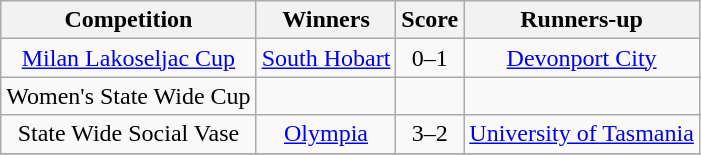<table class="wikitable" style="text-align:center">
<tr>
<th>Competition</th>
<th>Winners</th>
<th>Score</th>
<th>Runners-up</th>
</tr>
<tr>
<td><a href='#'>Milan Lakoseljac Cup</a></td>
<td><a href='#'>South Hobart</a></td>
<td>0–1</td>
<td><a href='#'>Devonport City</a></td>
</tr>
<tr>
<td>Women's State Wide Cup</td>
<td></td>
<td></td>
<td></td>
</tr>
<tr>
<td>State Wide Social Vase</td>
<td><a href='#'>Olympia</a></td>
<td>3–2</td>
<td><a href='#'>University of Tasmania</a></td>
</tr>
<tr>
</tr>
</table>
